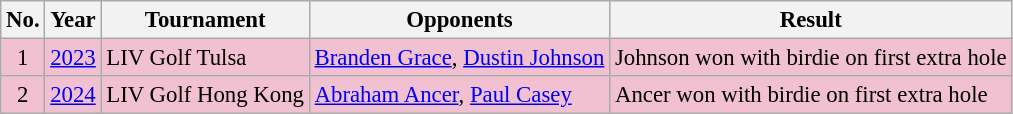<table class="wikitable" style="font-size:95%;">
<tr>
<th>No.</th>
<th>Year</th>
<th>Tournament</th>
<th>Opponents</th>
<th>Result</th>
</tr>
<tr style="background:#F2C1D1;">
<td align=center>1</td>
<td><a href='#'>2023</a></td>
<td>LIV Golf Tulsa</td>
<td> <a href='#'>Branden Grace</a>,  <a href='#'>Dustin Johnson</a></td>
<td>Johnson won with birdie on first extra hole</td>
</tr>
<tr style="background:#F2C1D1;">
<td align=center>2</td>
<td><a href='#'>2024</a></td>
<td>LIV Golf Hong Kong</td>
<td> <a href='#'>Abraham Ancer</a>,  <a href='#'>Paul Casey</a></td>
<td>Ancer won with birdie on first extra hole</td>
</tr>
</table>
